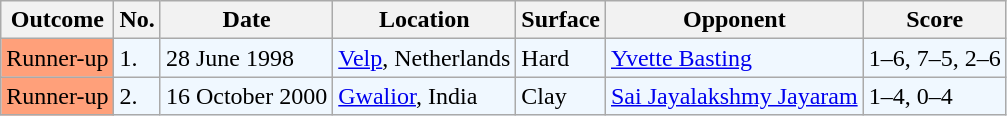<table class="sortable wikitable">
<tr>
<th>Outcome</th>
<th>No.</th>
<th>Date</th>
<th>Location</th>
<th>Surface</th>
<th>Opponent</th>
<th class="unsortable">Score</th>
</tr>
<tr style="background:#f0f8ff;">
<td style="background:#ffa07a;">Runner-up</td>
<td>1.</td>
<td>28 June 1998</td>
<td><a href='#'>Velp</a>, Netherlands</td>
<td>Hard</td>
<td> <a href='#'>Yvette Basting</a></td>
<td>1–6, 7–5, 2–6</td>
</tr>
<tr style="background:#f0f8ff;">
<td style="background:#ffa07a;">Runner-up</td>
<td>2.</td>
<td>16 October 2000</td>
<td><a href='#'>Gwalior</a>, India</td>
<td>Clay</td>
<td> <a href='#'>Sai Jayalakshmy Jayaram</a></td>
<td>1–4, 0–4</td>
</tr>
</table>
